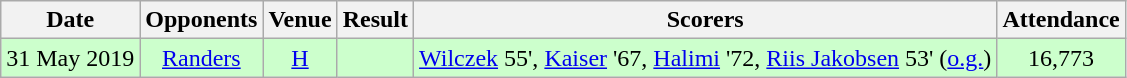<table class="wikitable" style="text-align:center">
<tr>
<th>Date</th>
<th>Opponents</th>
<th>Venue</th>
<th>Result</th>
<th>Scorers</th>
<th>Attendance</th>
</tr>
<tr bgcolor="#ccffcc">
<td>31 May 2019</td>
<td><a href='#'>Randers</a></td>
<td><a href='#'>H</a></td>
<td></td>
<td><a href='#'>Wilczek</a> 55', <a href='#'>Kaiser</a> '67, <a href='#'>Halimi</a> '72, <a href='#'>Riis Jakobsen</a> 53' (<a href='#'>o.g.</a>)</td>
<td>16,773</td>
</tr>
</table>
